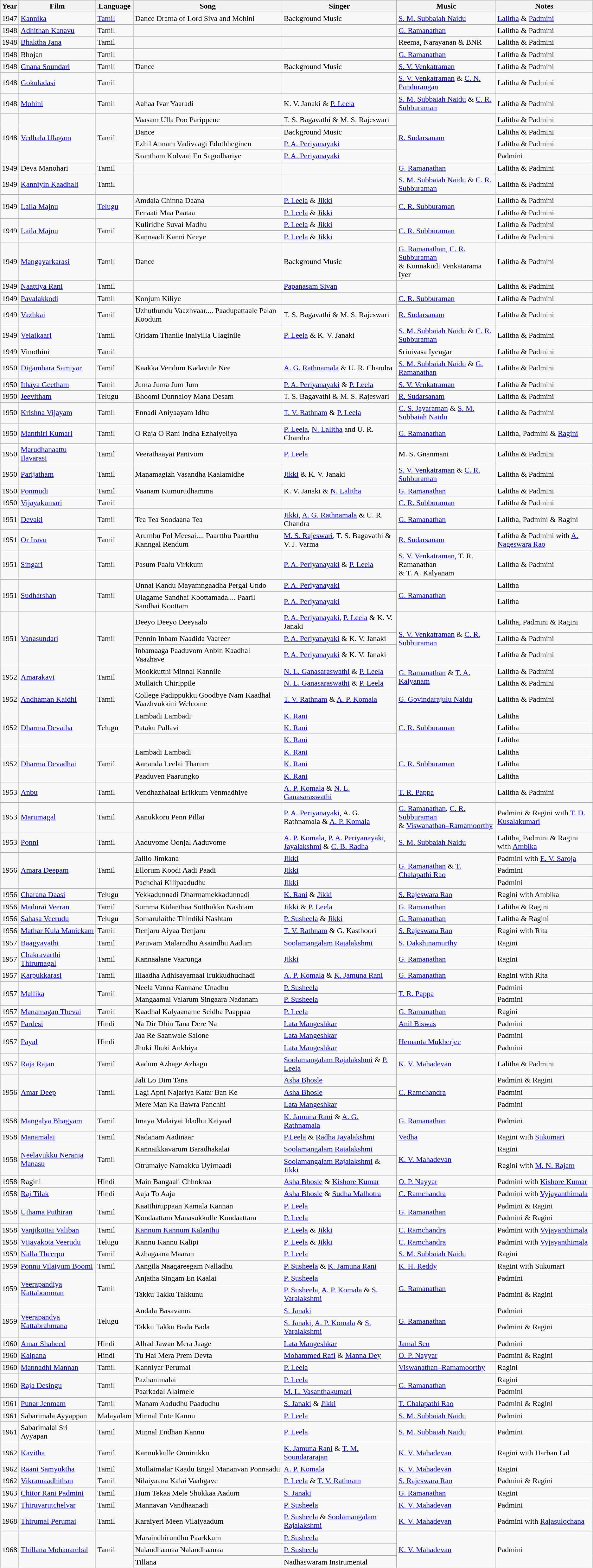<table class="wikitable">
<tr>
<th>Year</th>
<th>Film</th>
<th>Language</th>
<th>Song</th>
<th>Singer</th>
<th>Music</th>
<th>Notes</th>
</tr>
<tr>
<td>1947</td>
<td><a href='#'>Kannika</a></td>
<td><a href='#'>Tamil</a></td>
<td>Dance Drama of Lord Siva and Mohini</td>
<td>Background Music</td>
<td><a href='#'>S. M. Subbaiah Naidu</a></td>
<td><a href='#'>Lalitha</a> & <a href='#'>Padmini</a></td>
</tr>
<tr>
<td>1948</td>
<td><a href='#'>Adhithan Kanavu</a></td>
<td>Tamil</td>
<td></td>
<td></td>
<td><a href='#'>G. Ramanathan</a></td>
<td>Lalitha & Padmini</td>
</tr>
<tr>
<td>1948</td>
<td><a href='#'>Bhaktha Jana</a></td>
<td>Tamil</td>
<td></td>
<td></td>
<td>Reema, Narayanan & BNR</td>
<td>Lalitha & Padmini</td>
</tr>
<tr>
<td>1948</td>
<td>Bhojan</td>
<td>Tamil</td>
<td></td>
<td></td>
<td><a href='#'>G. Ramanathan</a></td>
<td>Lalitha & Padmini</td>
</tr>
<tr>
<td>1948</td>
<td><a href='#'>Gnana Soundari</a></td>
<td>Tamil</td>
<td>Dance</td>
<td>Background Music</td>
<td><a href='#'>S. V. Venkatraman</a></td>
<td>Lalitha & Padmini</td>
</tr>
<tr>
<td>1948</td>
<td><a href='#'>Gokuladasi</a></td>
<td>Tamil</td>
<td></td>
<td></td>
<td><a href='#'>S. V. Venkatraman</a> & <a href='#'>C. N. Pandurangan</a></td>
<td>Lalitha & Padmini</td>
</tr>
<tr>
<td>1948</td>
<td><a href='#'>Mohini</a></td>
<td>Tamil</td>
<td>Aahaa Ivar Yaaradi</td>
<td>K. V. Janaki & <a href='#'>P. Leela</a></td>
<td><a href='#'>S. M. Subbaiah Naidu</a> & <a href='#'>C. R. Subburaman</a></td>
<td>Lalitha & Padmini</td>
</tr>
<tr>
<td rowspan=4>1948</td>
<td rowspan=4><a href='#'>Vedhala Ulagam</a></td>
<td rowspan=4>Tamil</td>
<td>Vaasam Ulla Poo Parippene</td>
<td>T. S. Bagavathi & M. S. Rajeswari</td>
<td rowspan=4><a href='#'>R. Sudarsanam</a></td>
<td>Lalitha & Padmini</td>
</tr>
<tr>
<td>Dance</td>
<td>Background Music</td>
<td>Lalitha & Padmini</td>
</tr>
<tr>
<td>Ezhil Annam Vadivaagi Eduthheginen</td>
<td><a href='#'>P. A. Periyanayaki</a></td>
<td>Lalitha & Padmini</td>
</tr>
<tr>
<td>Saantham Kolvaai En Sagodhariye</td>
<td><a href='#'>P. A. Periyanayaki</a></td>
<td>Padmini</td>
</tr>
<tr>
<td>1949</td>
<td>Deva Manohari</td>
<td>Tamil</td>
<td></td>
<td></td>
<td><a href='#'>G. Ramanathan</a></td>
<td>Lalitha & Padmini</td>
</tr>
<tr>
<td>1949</td>
<td><a href='#'>Kanniyin Kaadhali</a></td>
<td>Tamil</td>
<td></td>
<td></td>
<td><a href='#'>S. M. Subbaiah Naidu</a> & <a href='#'>C. R. Subburaman</a></td>
<td>Lalitha & Padmini</td>
</tr>
<tr>
<td rowspan=2>1949</td>
<td rowspan=2><a href='#'>Laila Majnu</a></td>
<td rowspan=2><a href='#'>Telugu</a></td>
<td>Amdala Chinna Daana</td>
<td><a href='#'>P. Leela</a> & <a href='#'>Jikki</a></td>
<td rowspan=2><a href='#'>C. R. Subburaman</a></td>
<td>Lalitha & Padmini</td>
</tr>
<tr>
<td>Eenaati Maa Paataa</td>
<td><a href='#'>P. Leela</a> & <a href='#'>Jikki</a></td>
<td>Lalitha & Padmini</td>
</tr>
<tr>
<td rowspan=2>1949</td>
<td rowspan=2><a href='#'>Laila Majnu</a></td>
<td rowspan=2>Tamil</td>
<td>Kuliridhe Suvai Madhu</td>
<td><a href='#'>P. Leela</a> & <a href='#'>Jikki</a></td>
<td rowspan=2><a href='#'>C. R. Subburaman</a></td>
<td>Lalitha & Padmini</td>
</tr>
<tr>
<td>Kannaadi Kanni Neeye</td>
<td><a href='#'>P. Leela</a> & <a href='#'>Jikki</a></td>
<td>Lalitha & Padmini</td>
</tr>
<tr>
<td>1949</td>
<td><a href='#'>Mangayarkarasi</a></td>
<td>Tamil</td>
<td>Dance</td>
<td>Background Music</td>
<td><a href='#'>G. Ramanathan</a>, <a href='#'>C. R. Subburaman</a><br> & Kunnakudi Venkatarama Iyer</td>
<td>Lalitha & Padmini</td>
</tr>
<tr>
<td>1949</td>
<td><a href='#'>Naattiya Rani</a></td>
<td>Tamil</td>
<td></td>
<td><a href='#'>Papanasam Sivan</a></td>
<td></td>
<td>Lalitha & Padmini</td>
</tr>
<tr>
<td>1949</td>
<td><a href='#'>Pavalakkodi</a></td>
<td>Tamil</td>
<td>Konjum Kiliye</td>
<td></td>
<td><a href='#'>C. R. Subburaman</a></td>
<td>Lalitha & Padmini</td>
</tr>
<tr>
<td>1949</td>
<td><a href='#'>Vazhkai</a></td>
<td>Tamil</td>
<td>Uzhuthundu Vaazhvaar.... Paadupattaale Palan Koodum</td>
<td>T. S. Bagavathi & M. S. Rajeswari</td>
<td><a href='#'>R. Sudarsanam</a></td>
<td>Lalitha & Padmini</td>
</tr>
<tr>
<td>1949</td>
<td><a href='#'>Velaikaari</a></td>
<td>Tamil</td>
<td>Oridam Thanile Inaiyilla Ulaginile</td>
<td><a href='#'>P. Leela</a> & K. V. Janaki</td>
<td><a href='#'>S. M. Subbaiah Naidu</a>  & <a href='#'>C. R. Subburaman</a></td>
<td>Lalitha & Padmini</td>
</tr>
<tr>
<td>1949</td>
<td>Vinothini</td>
<td>Tamil</td>
<td></td>
<td></td>
<td>Srinivasa Iyengar</td>
<td>Lalitha & Padmini</td>
</tr>
<tr>
<td>1950</td>
<td><a href='#'>Digambara Samiyar</a></td>
<td>Tamil</td>
<td>Kaakka Vendum Kadavule Nee</td>
<td><a href='#'>A. G. Rathnamala</a> & U. R. Chandra</td>
<td><a href='#'>S. M. Subbaiah Naidu</a> & <a href='#'>G. Ramanathan</a></td>
<td>Lalitha & Padmini</td>
</tr>
<tr>
<td>1950</td>
<td><a href='#'>Ithaya Geetham</a></td>
<td>Tamil</td>
<td>Juma Juma Jum Jum</td>
<td><a href='#'>P. A. Periyanayaki</a> & <a href='#'>P. Leela</a></td>
<td><a href='#'>S. V. Venkatraman</a></td>
<td>Lalitha & Padmini</td>
</tr>
<tr>
<td>1950</td>
<td><a href='#'>Jeevitham</a></td>
<td>Telugu</td>
<td>Bhoomi Dunnaloy Mana Desam</td>
<td>T. S. Bagavathi & M. S. Rajeswari</td>
<td><a href='#'>R. Sudarsanam</a></td>
<td>Lalitha & Padmini</td>
</tr>
<tr>
<td>1950</td>
<td><a href='#'>Krishna Vijayam</a></td>
<td>Tamil</td>
<td>Ennadi Aniyaayam Idhu</td>
<td><a href='#'>T. V. Rathnam</a> & <a href='#'>P. Leela</a></td>
<td><a href='#'>C. S. Jayaraman</a> & <a href='#'>S. M. Subbaiah Naidu</a></td>
<td>Lalitha & Padmini</td>
</tr>
<tr>
<td>1950</td>
<td><a href='#'>Manthiri Kumari</a></td>
<td>Tamil</td>
<td>O Raja O Rani Indha Ezhaiyeliya</td>
<td><a href='#'>P. Leela</a>,  <a href='#'>N. Lalitha</a> and U. R. Chandra</td>
<td><a href='#'>G. Ramanathan</a></td>
<td>Lalitha, Padmini & <a href='#'>Ragini</a></td>
</tr>
<tr>
<td>1950</td>
<td><a href='#'>Marudhanaattu Ilavarasi</a></td>
<td>Tamil</td>
<td>Veerathaayai Panivom</td>
<td><a href='#'>P. Leela</a></td>
<td>M. S. Gnanmani</td>
<td>Lalitha & Padmini</td>
</tr>
<tr>
<td>1950</td>
<td><a href='#'>Parijatham</a></td>
<td>Tamil</td>
<td>Manamagizh Vasandha Kaalamidhe</td>
<td><a href='#'>Jikki</a> & K. V. Janaki</td>
<td><a href='#'>S. V. Venkatraman</a> & <a href='#'>C. R. Subburaman</a></td>
<td>Lalitha & Padmini</td>
</tr>
<tr>
<td>1950</td>
<td><a href='#'>Ponmudi</a></td>
<td>Tamil</td>
<td>Vaanam Kumurudhamma</td>
<td>K. V. Janaki & <a href='#'>N. Lalitha</a></td>
<td><a href='#'>G. Ramanathan</a></td>
<td>Lalitha & Padmini</td>
</tr>
<tr>
<td>1950</td>
<td><a href='#'>Vijayakumari</a></td>
<td>Tamil</td>
<td></td>
<td></td>
<td><a href='#'>C. R. Subburaman</a></td>
<td>Lalitha & Padmini</td>
</tr>
<tr>
<td>1951</td>
<td><a href='#'>Devaki</a></td>
<td>Tamil</td>
<td>Tea Tea Soodaana Tea</td>
<td><a href='#'>Jikki</a>, <a href='#'>A. G. Rathnamala</a> & U. R. Chandra</td>
<td><a href='#'>G. Ramanathan</a></td>
<td>Lalitha, Padmini & Ragini</td>
</tr>
<tr>
<td>1951</td>
<td><a href='#'>Or Iravu</a></td>
<td>Tamil</td>
<td>Arumbu Pol Meesai.... Paartthu Paartthu Kanngal Rendum</td>
<td><a href='#'>M. S. Rajeswari</a>, T. S. Bagavathi & V. J. Varma</td>
<td><a href='#'>R. Sudarsanam</a></td>
<td>Lalitha & Padmini with <a href='#'>A. Nageswara Rao</a></td>
</tr>
<tr>
<td>1951</td>
<td><a href='#'>Singari</a></td>
<td>Tamil</td>
<td>Pasum Paalu Virkkum</td>
<td><a href='#'>P. A. Periyanayaki</a> & <a href='#'>P. Leela</a></td>
<td><a href='#'>S. V. Venkatraman</a>, T. R. Ramanathan<br>& T. A. Kalyanam</td>
<td>Lalitha & Padmini</td>
</tr>
<tr>
<td rowspan=2>1951</td>
<td rowspan=2><a href='#'>Sudharshan</a></td>
<td rowspan=2>Tamil</td>
<td>Unnai Kandu Mayamngaadha Pergal Undo</td>
<td><a href='#'>P. A. Periyanayaki</a></td>
<td rowspan=2><a href='#'>G. Ramanathan</a></td>
<td>Lalitha</td>
</tr>
<tr>
<td>Ulagame Sandhai Koottamada.... Paaril Sandhai Koottam</td>
<td><a href='#'>P. A. Periyanayaki</a></td>
<td>Lalitha</td>
</tr>
<tr>
<td rowspan=3>1951</td>
<td rowspan=3><a href='#'>Vanasundari</a></td>
<td rowspan=3>Tamil</td>
<td>Deeyo Deeyo Deeyaalo</td>
<td><a href='#'>P. A. Periyanayaki</a>, <a href='#'>P. Leela</a> & K. V. Janaki</td>
<td rowspan=3><a href='#'>S. V. Venkatraman</a> & <a href='#'>C. R. Subburaman</a></td>
<td>Lalitha, Padmini & Ragini</td>
</tr>
<tr>
<td>Pennin Inbam Naadida Vaareer</td>
<td><a href='#'>P. A. Periyanayaki</a> & K. V. Janaki</td>
<td>Lalitha & Padmini</td>
</tr>
<tr>
<td>Inbamaaga Paaduvom Anbin Kaadhal Vaazhave</td>
<td><a href='#'>P. A. Periyanayaki</a> & K. V. Janaki</td>
<td>Lalitha & Padmini</td>
</tr>
<tr>
<td rowspan=2>1952</td>
<td rowspan=2><a href='#'>Amarakavi</a></td>
<td rowspan=2>Tamil</td>
<td>Mookkutthi Minnal Kannile</td>
<td><a href='#'>N. L. Ganasaraswathi</a> & <a href='#'>P. Leela</a></td>
<td rowspan=2><a href='#'>G. Ramanathan</a> & <a href='#'>T. A. Kalyanam</a></td>
<td>Lalitha & Padmini</td>
</tr>
<tr>
<td>Mullaich Chirippile</td>
<td><a href='#'>N. L. Ganasaraswathi</a> & <a href='#'>P. Leela</a></td>
<td>Lalitha & Padmini</td>
</tr>
<tr>
<td>1952</td>
<td><a href='#'>Andhaman Kaidhi</a></td>
<td>Tamil</td>
<td>College Padippukku Goodbye Nam Kaadhal Vaazhvukkini Welcome</td>
<td><a href='#'>T. V. Rathnam</a> & <a href='#'>A. P. Komala</a></td>
<td><a href='#'>G. Govindarajulu Naidu</a></td>
<td>Lalitha & Padmini</td>
</tr>
<tr>
<td rowspan=3>1952</td>
<td rowspan=3><a href='#'>Dharma Devatha</a></td>
<td rowspan=3>Telugu</td>
<td>Lambadi Lambadi</td>
<td><a href='#'>K. Rani</a></td>
<td rowspan=3><a href='#'>C. R. Subburaman</a></td>
<td>Lalitha</td>
</tr>
<tr>
<td>Pataku Pallavi</td>
<td><a href='#'>K. Rani</a></td>
<td>Lalitha</td>
</tr>
<tr>
<td></td>
<td><a href='#'>K. Rani</a></td>
<td>Lalitha</td>
</tr>
<tr>
<td rowspan=3>1952</td>
<td rowspan=3><a href='#'>Dharma Devadhai</a></td>
<td rowspan=3>Tamil</td>
<td>Lambadi Lambadi</td>
<td><a href='#'>K. Rani</a></td>
<td rowspan=3><a href='#'>C. R. Subburaman</a></td>
<td>Lalitha</td>
</tr>
<tr>
<td>Aananda Leelai Tharum</td>
<td><a href='#'>K. Rani</a></td>
<td>Lalitha</td>
</tr>
<tr>
<td>Paaduven Paarungko</td>
<td><a href='#'>K. Rani</a></td>
<td>Lalitha</td>
</tr>
<tr>
<td>1953</td>
<td><a href='#'>Anbu</a></td>
<td>Tamil</td>
<td>Vendhazhalaai Erikkum Venmadhiye</td>
<td><a href='#'>A. P. Komala</a> & <a href='#'>N. L. Ganasaraswathi</a></td>
<td><a href='#'>T. R. Pappa</a></td>
<td>Lalitha & Padmini</td>
</tr>
<tr>
<td>1953</td>
<td><a href='#'>Marumagal</a></td>
<td>Tamil</td>
<td>Aanukkoru Penn Pillai</td>
<td><a href='#'>P. A. Periyanayaki</a>, A. G. Rathnamala & <a href='#'>A. P. Komala</a></td>
<td><a href='#'>G. Ramanathan</a>, <a href='#'>C. R. Subburaman</a><br>& <a href='#'>Viswanathan–Ramamoorthy</a></td>
<td>Padmini & Ragini with <a href='#'>T. D. Kusalakumari</a></td>
</tr>
<tr>
<td>1953</td>
<td><a href='#'>Ponni</a></td>
<td>Tamil</td>
<td>Aaduvome Oonjal Aaduvome</td>
<td><a href='#'>A. P. Komala</a>, <a href='#'>P. A. Periyanayaki</a>,<br><a href='#'>Jayalakshmi</a> & <a href='#'>C. B. Radha</a></td>
<td><a href='#'>S. M. Subbaiah Naidu</a></td>
<td>Lalitha, Padmini & Ragini with <a href='#'>Ambika</a></td>
</tr>
<tr>
<td rowspan=3>1956</td>
<td rowspan=3><a href='#'>Amara Deepam</a></td>
<td rowspan=3>Tamil</td>
<td>Jalilo Jimkana</td>
<td><a href='#'>Jikki</a></td>
<td rowspan=3><a href='#'>G. Ramanathan</a> & <a href='#'>T. Chalapathi Rao</a></td>
<td>Padmini  with <a href='#'>E. V. Saroja</a></td>
</tr>
<tr>
<td>Ellorum Koodi Aadi Paadi</td>
<td><a href='#'>Jikki</a></td>
<td>Padmini</td>
</tr>
<tr>
<td>Pachchai Kilipaadudhu</td>
<td><a href='#'>Jikki</a></td>
<td>Padmini</td>
</tr>
<tr>
<td>1956</td>
<td><a href='#'>Charana Daasi</a></td>
<td>Telugu</td>
<td>Yekkadunnadi Dharmamekkadunnadi</td>
<td><a href='#'>K. Rani</a> & <a href='#'>Jikki</a></td>
<td><a href='#'>S. Rajeswara Rao</a></td>
<td>Ragini with Ambika</td>
</tr>
<tr>
<td>1956</td>
<td><a href='#'>Madurai Veeran</a></td>
<td>Tamil</td>
<td>Summa Kidanthaa Sotthukku Nashtam</td>
<td><a href='#'>Jikki</a> & <a href='#'>P. Leela</a></td>
<td><a href='#'>G. Ramanathan</a></td>
<td>Lalitha & Ragini</td>
</tr>
<tr>
<td>1956</td>
<td><a href='#'>Sahasa Veerudu</a></td>
<td>Telugu</td>
<td>Somarulaithe Thindiki Nashtam</td>
<td><a href='#'>P. Susheela</a> & <a href='#'>Jikki</a></td>
<td><a href='#'>G. Ramanathan</a></td>
<td>Lalitha & Ragini</td>
</tr>
<tr>
<td>1956</td>
<td><a href='#'>Mathar Kula Manickam</a></td>
<td>Tamil</td>
<td>Denjaru Aiyaa Denjaru</td>
<td><a href='#'>T. V. Rathnam</a> & G. Kasthoori</td>
<td><a href='#'>S. Rajeswara Rao</a></td>
<td>Ragini with Rita</td>
</tr>
<tr>
<td>1957</td>
<td><a href='#'>Baagyavathi</a></td>
<td>Tamil</td>
<td>Paruvam Malarndhu Asaindhu Aadum</td>
<td><a href='#'>Soolamangalam Rajalakshmi</a></td>
<td><a href='#'>S. Dakshinamurthy</a></td>
<td>Ragini</td>
</tr>
<tr>
<td>1957</td>
<td><a href='#'>Chakravarthi Thirumagal</a></td>
<td>Tamil</td>
<td>Kannaalane Vaarunga</td>
<td><a href='#'>Jikki</a></td>
<td><a href='#'>G. Ramanathan</a></td>
<td>Ragini</td>
</tr>
<tr>
<td>1957</td>
<td><a href='#'>Karpukkarasi</a></td>
<td>Tamil</td>
<td>Illaadha Adhisayamaai Irukkudhudhadi</td>
<td><a href='#'>A. P. Komala</a> & <a href='#'>K. Jamuna Rani</a></td>
<td><a href='#'>G. Ramanathan</a></td>
<td>Ragini with Rita</td>
</tr>
<tr>
<td rowspan=2>1957</td>
<td rowspan=2><a href='#'>Mallika</a></td>
<td rowspan=2>Tamil</td>
<td>Neela Vanna Kannane Unadhu</td>
<td><a href='#'>P. Susheela</a></td>
<td rowspan=2><a href='#'>T. R. Pappa</a></td>
<td>Padmini</td>
</tr>
<tr>
<td>Mangaamal Valarum Singaara Nadanam</td>
<td><a href='#'>P. Susheela</a></td>
<td>Padmini</td>
</tr>
<tr>
<td>1957</td>
<td><a href='#'>Manamagan Thevai</a></td>
<td>Tamil</td>
<td>Kaadhal Kalyaaname Seidha Paappaa</td>
<td><a href='#'>P. Leela</a></td>
<td><a href='#'>G. Ramanathan</a></td>
<td>Ragini</td>
</tr>
<tr>
<td>1957</td>
<td><a href='#'>Pardesi</a></td>
<td>Hindi</td>
<td>Na Dir Dhin Tana Dere Na</td>
<td><a href='#'>Lata Mangeshkar</a></td>
<td><a href='#'>Anil Biswas</a></td>
<td>Padmini</td>
</tr>
<tr>
<td rowspan=2>1957</td>
<td rowspan=2><a href='#'>Payal</a></td>
<td rowspan=2>Hindi</td>
<td>Jaa Re Saanwale Salone</td>
<td><a href='#'>Lata Mangeshkar</a></td>
<td rowspan=2><a href='#'>Hemanta Mukherjee</a></td>
<td>Padmini</td>
</tr>
<tr>
<td>Jhuki Jhuki Ankhiya</td>
<td><a href='#'>Lata Mangeshkar</a></td>
<td>Padmini</td>
</tr>
<tr>
<td>1957</td>
<td><a href='#'>Raja Rajan</a></td>
<td>Tamil</td>
<td>Aadum Azhage Azhagu</td>
<td><a href='#'>Soolamangalam Rajalakshmi</a> & <a href='#'>P. Leela</a></td>
<td><a href='#'>K. V. Mahadevan</a></td>
<td>Lalitha & Padmini</td>
</tr>
<tr>
<td rowspan=3>1956</td>
<td rowspan=3><a href='#'>Amar Deep</a></td>
<td rowspan=3>Tamil</td>
<td>Jali Lo Dim Tana</td>
<td><a href='#'>Asha Bhosle</a></td>
<td rowspan=3><a href='#'>C. Ramchandra</a></td>
<td>Padmini & Ragini</td>
</tr>
<tr>
<td>Lagi Apni Najariya Katar Ban Ke</td>
<td><a href='#'>Asha Bhosle</a></td>
<td>Padmini</td>
</tr>
<tr>
<td>Mere Man Ka Bawra Panchhi</td>
<td><a href='#'>Lata Mangeshkar</a></td>
<td>Padmini</td>
</tr>
<tr>
<td>1958</td>
<td><a href='#'>Mangalya Bhagyam</a></td>
<td>Tamil</td>
<td>Imaya Malaiyai Idadhu Kaiyaal</td>
<td><a href='#'>K. Jamuna Rani</a> & <a href='#'>A. G. Rathnamala</a></td>
<td><a href='#'>G. Ramanathan</a></td>
<td>Padmini</td>
</tr>
<tr>
<td>1958</td>
<td><a href='#'>Manamalai</a></td>
<td>Tamil</td>
<td>Nadanam Aadinaar</td>
<td><a href='#'>P.Leela</a> & <a href='#'>Radha Jayalakshmi</a></td>
<td><a href='#'>Vedha</a></td>
<td>Ragini with <a href='#'>Sukumari</a></td>
</tr>
<tr>
<td rowspan=2>1958</td>
<td rowspan=2><a href='#'>Neelavukku Neranja Manasu</a></td>
<td rowspan=2>Tamil</td>
<td>Kannaikkavarum Baradhakalai</td>
<td><a href='#'>Soolamangalam Rajalakshmi</a></td>
<td rowspan=2><a href='#'>K. V. Mahadevan</a></td>
<td>Ragini</td>
</tr>
<tr>
<td>Otrumaiye Namakku Uyirnaadi</td>
<td><a href='#'>Soolamangalam Rajalakshmi</a> & <a href='#'>Jikki</a></td>
<td>Ragini with <a href='#'>M. N. Rajam</a></td>
</tr>
<tr>
<td>1958</td>
<td>Ragini</td>
<td>Hindi</td>
<td>Main Bangaali Chhokraa</td>
<td><a href='#'>Asha Bhosle</a> & <a href='#'>Kishore Kumar</a></td>
<td><a href='#'>O. P. Nayyar</a></td>
<td>Padmini with <a href='#'>Kishore Kumar</a></td>
</tr>
<tr>
<td>1958</td>
<td><a href='#'>Raj Tilak</a></td>
<td>Hindi</td>
<td>Aaja To Aaja</td>
<td><a href='#'>Asha Bhosle</a> & <a href='#'>Sudha Malhotra</a></td>
<td><a href='#'>C. Ramchandra</a></td>
<td>Padmini with <a href='#'>Vyjayanthimala</a></td>
</tr>
<tr>
<td rowspan=2>1958</td>
<td rowspan=2><a href='#'>Uthama Puthiran</a></td>
<td rowspan=2>Tamil</td>
<td>Kaatthiruppaan Kamala Kannan</td>
<td><a href='#'>P. Leela</a></td>
<td rowspan=2><a href='#'>G. Ramanathan</a></td>
<td>Padmini & Ragini</td>
</tr>
<tr>
<td>Kondaattam Manasukkulle Kondaattam</td>
<td><a href='#'>P. Leela</a></td>
<td>Padmini & Ragini</td>
</tr>
<tr>
<td>1958</td>
<td><a href='#'>Vanjikottai Valiban</a></td>
<td>Tamil</td>
<td><a href='#'>Kannum Kannum Kalanthu</a></td>
<td><a href='#'>P. Leela</a> & <a href='#'>Jikki</a></td>
<td><a href='#'>C. Ramchandra</a></td>
<td>Padmini with <a href='#'>Vyjayanthimala</a></td>
</tr>
<tr>
<td>1958</td>
<td><a href='#'>Vijayakota Veerudu</a></td>
<td>Telugu</td>
<td>Kannu Kannu Kalipi</td>
<td><a href='#'>P. Leela</a> & <a href='#'>Jikki</a></td>
<td><a href='#'>C. Ramchandra</a></td>
<td>Padmini with <a href='#'>Vyjayanthimala</a></td>
</tr>
<tr>
<td>1959</td>
<td><a href='#'>Nalla Theerpu</a></td>
<td>Tamil</td>
<td>Azhagaana Maaran</td>
<td><a href='#'>P. Leela</a></td>
<td><a href='#'>S. M. Subbaiah Naidu</a></td>
<td>Ragini</td>
</tr>
<tr>
<td>1959</td>
<td><a href='#'>Ponnu Vilaiyum Boomi</a></td>
<td>Tamil</td>
<td>Aangila Naagareegam Nalladhu</td>
<td><a href='#'>P. Susheela</a> & <a href='#'>K. Jamuna Rani</a></td>
<td><a href='#'>K. H. Reddy</a></td>
<td>Ragini with Sukumari</td>
</tr>
<tr>
<td rowspan=2>1959</td>
<td rowspan=2><a href='#'>Veerapandiya Kattabomman</a></td>
<td rowspan=2>Tamil</td>
<td>Anjatha Singam En Kaalai</td>
<td><a href='#'>P. Susheela</a></td>
<td rowspan=2><a href='#'>G. Ramanathan</a></td>
<td>Padmini</td>
</tr>
<tr>
<td>Takku Takku Takkunu</td>
<td><a href='#'>P. Susheela</a>,  <a href='#'>A. P. Komala</a>  & <a href='#'>S. Varalakshmi</a></td>
<td>Padmini & Ragini</td>
</tr>
<tr>
<td rowspan=2>1959</td>
<td rowspan=2><a href='#'>Veerapandya Kattabrahmana</a></td>
<td rowspan=2>Telugu</td>
<td>Andala Basavanna</td>
<td><a href='#'>S. Janaki</a></td>
<td rowspan=2><a href='#'>G. Ramanathan</a></td>
<td>Padmini</td>
</tr>
<tr>
<td>Takku Takku Bada Bada</td>
<td><a href='#'>S. Janaki</a>,  <a href='#'>A. P. Komala</a>  & <a href='#'>S. Varalakshmi</a></td>
<td>Padmini & Ragini</td>
</tr>
<tr>
<td>1960</td>
<td><a href='#'>Amar Shaheed</a></td>
<td>Hindi</td>
<td>Alhad Jawan Mera Jaage</td>
<td><a href='#'>Lata Mangeshkar</a></td>
<td><a href='#'>Jamal Sen</a></td>
<td>Padmini</td>
</tr>
<tr>
<td>1960</td>
<td><a href='#'>Kalpana</a></td>
<td>Hindi</td>
<td>Tu Hai Mera Prem Devta</td>
<td><a href='#'>Mohammed Rafi</a> & <a href='#'>Manna Dey</a></td>
<td><a href='#'>O. P. Nayyar</a></td>
<td>Padmini  & Ragini</td>
</tr>
<tr>
<td>1960</td>
<td><a href='#'>Mannadhi Mannan</a></td>
<td>Tamil</td>
<td>Kanniyar Perumai</td>
<td><a href='#'>P. Leela</a></td>
<td><a href='#'>Viswanathan–Ramamoorthy</a></td>
<td>Ragini</td>
</tr>
<tr>
<td rowspan=2>1960</td>
<td rowspan=2><a href='#'>Raja Desingu</a></td>
<td rowspan=2>Tamil</td>
<td>Pazhanimalai</td>
<td><a href='#'>P. Leela</a></td>
<td rowspan=2><a href='#'>G. Ramanathan</a></td>
<td>Ragini</td>
</tr>
<tr>
<td>Paarkadal Alaimele</td>
<td><a href='#'>M. L. Vasanthakumari</a></td>
<td>Padmini</td>
</tr>
<tr>
<td>1961</td>
<td><a href='#'>Punar Jenmam</a></td>
<td>Tamil</td>
<td>Manam Aadudhu Paadudhu</td>
<td><a href='#'>S. Janaki</a> & <a href='#'>Jikki</a></td>
<td><a href='#'>T. Chalapathi Rao</a></td>
<td>Padmini & Ragini</td>
</tr>
<tr>
<td>1961</td>
<td>Sabarimala Ayyappan</td>
<td>Malayalam</td>
<td>Minnal Ente Kannu</td>
<td><a href='#'>P. Leela</a></td>
<td><a href='#'>S. M. Subbaiah Naidu</a></td>
<td>Padmini</td>
</tr>
<tr>
<td>1961</td>
<td>Sabarimalai Sri Ayyapan</td>
<td>Tamil</td>
<td>Minnal Endhan Kannu</td>
<td><a href='#'>P. Leela</a></td>
<td><a href='#'>S. M. Subbaiah Naidu</a></td>
<td>Padmini</td>
</tr>
<tr>
<td>1962</td>
<td><a href='#'>Kavitha</a></td>
<td>Tamil</td>
<td>Kannukkulle Onnirukku</td>
<td><a href='#'>K. Jamuna Rani</a> & <a href='#'>T. M. Soundararajan</a></td>
<td><a href='#'>K. V. Mahadevan</a></td>
<td>Ragini with Harban Lal</td>
</tr>
<tr>
<td>1962</td>
<td><a href='#'>Raani Samyuktha</a></td>
<td>Tamil</td>
<td>Mullaimalar Kaadu Engal Mananvan Ponnaadu</td>
<td><a href='#'>A. P. Komala</a></td>
<td><a href='#'>K. V. Mahadevan</a></td>
<td>Ragini</td>
</tr>
<tr>
<td>1962</td>
<td><a href='#'>Vikramaadhithan</a></td>
<td>Tamil</td>
<td>Nilaiyaana Kalai Vaahgave</td>
<td><a href='#'>P. Leela</a> & <a href='#'>T. V. Rathnam</a></td>
<td><a href='#'>S. Rajeswara Rao</a></td>
<td>Padmini & Ragini</td>
</tr>
<tr>
<td>1963</td>
<td><a href='#'>Chitor Rani Padmini</a></td>
<td>Tamil</td>
<td>Hum Tekaa Mele Shokkaa Aadum</td>
<td><a href='#'>S. Janaki</a></td>
<td><a href='#'>G. Ramanathan</a></td>
<td>Ragini</td>
</tr>
<tr>
<td>1967</td>
<td><a href='#'>Thiruvarutchelvar</a></td>
<td>Tamil</td>
<td>Mannavan Vandhaanadi</td>
<td><a href='#'>P. Susheela</a></td>
<td><a href='#'>K. V. Mahadevan</a></td>
<td>Padmini</td>
</tr>
<tr>
<td>1968</td>
<td><a href='#'>Thirumal Perumai</a></td>
<td>Tamil</td>
<td>Karaiyeri Meen Vilaiyaadum</td>
<td><a href='#'>P. Susheela</a> & <a href='#'>Soolamangalam Rajalakshmi</a></td>
<td><a href='#'>K. V. Mahadevan</a></td>
<td>Padmini with <a href='#'>Rajasulochana</a></td>
</tr>
<tr>
<td rowspan=3>1968</td>
<td rowspan=3><a href='#'>Thillana Mohanambal</a></td>
<td rowspan=3>Tamil</td>
<td>Maraindhirundhu Paarkkum</td>
<td><a href='#'>P. Susheela</a></td>
<td rowspan=3><a href='#'>K. V. Mahadevan</a></td>
<td rowspan=3>Padmini</td>
</tr>
<tr>
<td>Nalandhaanaa Nalandhaanaa</td>
<td><a href='#'>P. Susheela</a></td>
</tr>
<tr>
<td>Tillana</td>
<td>Nadhaswaram Instrumental</td>
</tr>
</table>
